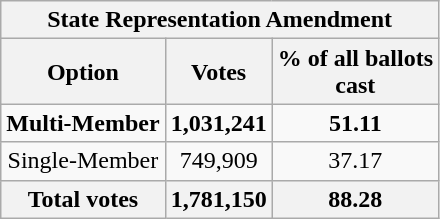<table class="wikitable">
<tr>
<th colspan=4 text align=center>State Representation Amendment</th>
</tr>
<tr>
<th>Option</th>
<th>Votes</th>
<th>% of all ballots<br>cast</th>
</tr>
<tr>
<td text align=center><strong>Multi-Member</strong></td>
<td text align=center><strong>1,031,241</strong></td>
<td text align=center><strong>51.11</strong></td>
</tr>
<tr>
<td text align=center>Single-Member</td>
<td text align=center>749,909</td>
<td text align=center>37.17</td>
</tr>
<tr>
<th text align=center>Total votes</th>
<th text align=center><strong>1,781,150</strong></th>
<th text align=center><strong>88.28</strong></th>
</tr>
</table>
